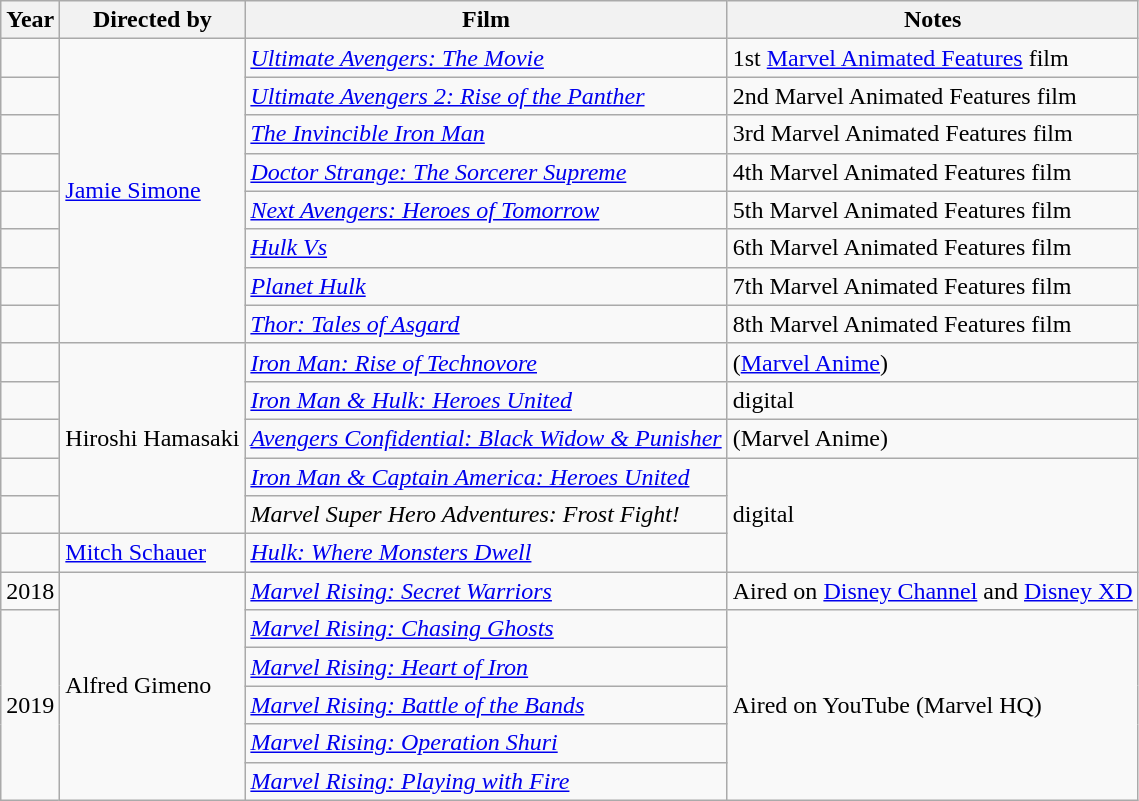<table class="wikitable sortable">
<tr>
<th>Year</th>
<th>Directed by</th>
<th>Film</th>
<th>Notes</th>
</tr>
<tr>
<td></td>
<td rowspan="8"><a href='#'>Jamie Simone</a></td>
<td><em><a href='#'>Ultimate Avengers: The Movie</a></em></td>
<td>1st <a href='#'>Marvel Animated Features</a> film</td>
</tr>
<tr>
<td></td>
<td><em><a href='#'>Ultimate Avengers 2: Rise of the Panther</a></em></td>
<td>2nd Marvel Animated Features film</td>
</tr>
<tr>
<td></td>
<td><em><a href='#'>The Invincible Iron Man</a></em></td>
<td>3rd Marvel Animated Features film</td>
</tr>
<tr>
<td></td>
<td><em><a href='#'>Doctor Strange: The Sorcerer Supreme</a></em></td>
<td>4th Marvel Animated Features film</td>
</tr>
<tr>
<td></td>
<td><em><a href='#'>Next Avengers: Heroes of Tomorrow</a></em></td>
<td>5th Marvel Animated Features film</td>
</tr>
<tr>
<td></td>
<td><em><a href='#'>Hulk Vs</a></em></td>
<td>6th Marvel Animated Features film</td>
</tr>
<tr>
<td></td>
<td><em><a href='#'>Planet Hulk</a></em></td>
<td>7th Marvel Animated Features film</td>
</tr>
<tr>
<td></td>
<td><em><a href='#'>Thor: Tales of Asgard</a></em></td>
<td>8th Marvel Animated Features film</td>
</tr>
<tr>
<td></td>
<td rowspan="5">Hiroshi Hamasaki</td>
<td><em><a href='#'>Iron Man: Rise of Technovore</a></em></td>
<td>(<a href='#'>Marvel Anime</a>)</td>
</tr>
<tr>
<td></td>
<td><em><a href='#'>Iron Man & Hulk: Heroes United</a></em></td>
<td>digital</td>
</tr>
<tr>
<td></td>
<td><em><a href='#'>Avengers Confidential: Black Widow & Punisher</a></em></td>
<td>(Marvel Anime)</td>
</tr>
<tr>
<td></td>
<td><em><a href='#'>Iron Man & Captain America: Heroes United</a></em></td>
<td rowspan="3">digital</td>
</tr>
<tr>
<td></td>
<td><em>Marvel Super Hero Adventures: Frost Fight!</em></td>
</tr>
<tr>
<td></td>
<td><a href='#'>Mitch Schauer</a></td>
<td><em><a href='#'>Hulk: Where Monsters Dwell</a></em></td>
</tr>
<tr>
<td>2018</td>
<td rowspan="6">Alfred Gimeno</td>
<td><em><a href='#'>Marvel Rising: Secret Warriors</a></em></td>
<td>Aired on <a href='#'>Disney Channel</a> and <a href='#'>Disney XD</a></td>
</tr>
<tr>
<td rowspan="5">2019</td>
<td><em><a href='#'>Marvel Rising: Chasing Ghosts</a></em></td>
<td rowspan="5">Aired on YouTube (Marvel HQ)</td>
</tr>
<tr>
<td><em><a href='#'>Marvel Rising: Heart of Iron</a></em></td>
</tr>
<tr>
<td><em><a href='#'>Marvel Rising: Battle of the Bands</a></em></td>
</tr>
<tr>
<td><em><a href='#'>Marvel Rising: Operation Shuri</a></em></td>
</tr>
<tr>
<td><em><a href='#'>Marvel Rising: Playing with Fire</a></em></td>
</tr>
</table>
